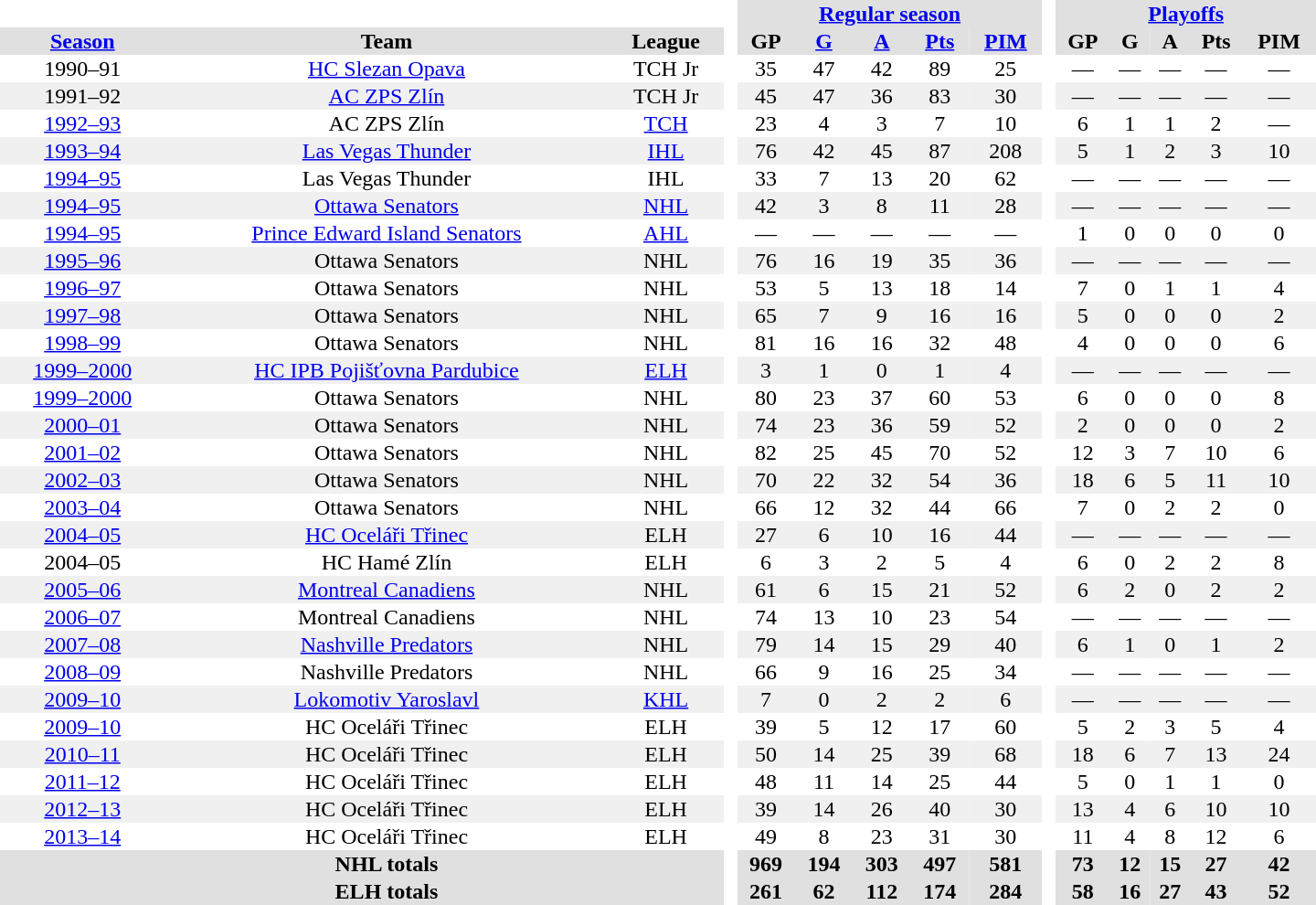<table border="0" cellpadding="1" cellspacing="0" style="text-align:center; width:60em;">
<tr style="background:#e0e0e0;">
<th colspan="3" style="background:#fff;"> </th>
<th rowspan="99" style="background:#fff;"> </th>
<th colspan="5"><a href='#'>Regular season</a></th>
<th rowspan="99" style="background:#fff;"> </th>
<th colspan="5"><a href='#'>Playoffs</a></th>
</tr>
<tr style="background:#e0e0e0;">
<th><a href='#'>Season</a></th>
<th>Team</th>
<th>League</th>
<th>GP</th>
<th><a href='#'>G</a></th>
<th><a href='#'>A</a></th>
<th><a href='#'>Pts</a></th>
<th><a href='#'>PIM</a></th>
<th>GP</th>
<th>G</th>
<th>A</th>
<th>Pts</th>
<th>PIM</th>
</tr>
<tr>
<td>1990–91</td>
<td><a href='#'>HC Slezan Opava</a></td>
<td>TCH Jr</td>
<td>35</td>
<td>47</td>
<td>42</td>
<td>89</td>
<td>25</td>
<td>—</td>
<td>—</td>
<td>—</td>
<td>—</td>
<td>—</td>
</tr>
<tr style="background:#f0f0f0;">
<td>1991–92</td>
<td><a href='#'>AC ZPS Zlín</a></td>
<td>TCH Jr</td>
<td>45</td>
<td>47</td>
<td>36</td>
<td>83</td>
<td>30</td>
<td>—</td>
<td>—</td>
<td>—</td>
<td>—</td>
<td>—</td>
</tr>
<tr>
<td><a href='#'>1992–93</a></td>
<td>AC ZPS Zlín</td>
<td><a href='#'>TCH</a></td>
<td>23</td>
<td>4</td>
<td>3</td>
<td>7</td>
<td>10</td>
<td>6</td>
<td>1</td>
<td>1</td>
<td>2</td>
<td>—</td>
</tr>
<tr style="background:#f0f0f0;">
<td><a href='#'>1993–94</a></td>
<td><a href='#'>Las Vegas Thunder</a></td>
<td><a href='#'>IHL</a></td>
<td>76</td>
<td>42</td>
<td>45</td>
<td>87</td>
<td>208</td>
<td>5</td>
<td>1</td>
<td>2</td>
<td>3</td>
<td>10</td>
</tr>
<tr>
<td><a href='#'>1994–95</a></td>
<td>Las Vegas Thunder</td>
<td>IHL</td>
<td>33</td>
<td>7</td>
<td>13</td>
<td>20</td>
<td>62</td>
<td>—</td>
<td>—</td>
<td>—</td>
<td>—</td>
<td>—</td>
</tr>
<tr style="background:#f0f0f0;">
<td><a href='#'>1994–95</a></td>
<td><a href='#'>Ottawa Senators</a></td>
<td><a href='#'>NHL</a></td>
<td>42</td>
<td>3</td>
<td>8</td>
<td>11</td>
<td>28</td>
<td>—</td>
<td>—</td>
<td>—</td>
<td>—</td>
<td>—</td>
</tr>
<tr>
<td><a href='#'>1994–95</a></td>
<td><a href='#'>Prince Edward Island Senators</a></td>
<td><a href='#'>AHL</a></td>
<td>—</td>
<td>—</td>
<td>—</td>
<td>—</td>
<td>—</td>
<td>1</td>
<td>0</td>
<td>0</td>
<td>0</td>
<td>0</td>
</tr>
<tr bgcolor="f0f0f0">
<td><a href='#'>1995–96</a></td>
<td>Ottawa Senators</td>
<td>NHL</td>
<td>76</td>
<td>16</td>
<td>19</td>
<td>35</td>
<td>36</td>
<td>—</td>
<td>—</td>
<td>—</td>
<td>—</td>
<td>—</td>
</tr>
<tr>
<td><a href='#'>1996–97</a></td>
<td>Ottawa Senators</td>
<td>NHL</td>
<td>53</td>
<td>5</td>
<td>13</td>
<td>18</td>
<td>14</td>
<td>7</td>
<td>0</td>
<td>1</td>
<td>1</td>
<td>4</td>
</tr>
<tr bgcolor="f0f0f0">
<td><a href='#'>1997–98</a></td>
<td>Ottawa Senators</td>
<td>NHL</td>
<td>65</td>
<td>7</td>
<td>9</td>
<td>16</td>
<td>16</td>
<td>5</td>
<td>0</td>
<td>0</td>
<td>0</td>
<td>2</td>
</tr>
<tr>
<td><a href='#'>1998–99</a></td>
<td>Ottawa Senators</td>
<td>NHL</td>
<td>81</td>
<td>16</td>
<td>16</td>
<td>32</td>
<td>48</td>
<td>4</td>
<td>0</td>
<td>0</td>
<td>0</td>
<td>6</td>
</tr>
<tr bgcolor="f0f0f0">
<td><a href='#'>1999–2000</a></td>
<td><a href='#'>HC IPB Pojišťovna Pardubice</a></td>
<td><a href='#'>ELH</a></td>
<td>3</td>
<td>1</td>
<td>0</td>
<td>1</td>
<td>4</td>
<td>—</td>
<td>—</td>
<td>—</td>
<td>—</td>
<td>—</td>
</tr>
<tr>
<td><a href='#'>1999–2000</a></td>
<td>Ottawa Senators</td>
<td>NHL</td>
<td>80</td>
<td>23</td>
<td>37</td>
<td>60</td>
<td>53</td>
<td>6</td>
<td>0</td>
<td>0</td>
<td>0</td>
<td>8</td>
</tr>
<tr style="background:#f0f0f0;">
<td><a href='#'>2000–01</a></td>
<td>Ottawa Senators</td>
<td>NHL</td>
<td>74</td>
<td>23</td>
<td>36</td>
<td>59</td>
<td>52</td>
<td>2</td>
<td>0</td>
<td>0</td>
<td>0</td>
<td>2</td>
</tr>
<tr>
<td><a href='#'>2001–02</a></td>
<td>Ottawa Senators</td>
<td>NHL</td>
<td>82</td>
<td>25</td>
<td>45</td>
<td>70</td>
<td>52</td>
<td>12</td>
<td>3</td>
<td>7</td>
<td>10</td>
<td>6</td>
</tr>
<tr style="background:#f0f0f0;">
<td><a href='#'>2002–03</a></td>
<td>Ottawa Senators</td>
<td>NHL</td>
<td>70</td>
<td>22</td>
<td>32</td>
<td>54</td>
<td>36</td>
<td>18</td>
<td>6</td>
<td>5</td>
<td>11</td>
<td>10</td>
</tr>
<tr>
<td><a href='#'>2003–04</a></td>
<td>Ottawa Senators</td>
<td>NHL</td>
<td>66</td>
<td>12</td>
<td>32</td>
<td>44</td>
<td>66</td>
<td>7</td>
<td>0</td>
<td>2</td>
<td>2</td>
<td>0</td>
</tr>
<tr style="background:#f0f0f0;">
<td><a href='#'>2004–05</a></td>
<td><a href='#'>HC Oceláři Třinec</a></td>
<td>ELH</td>
<td>27</td>
<td>6</td>
<td>10</td>
<td>16</td>
<td>44</td>
<td>—</td>
<td>—</td>
<td>—</td>
<td>—</td>
<td>—</td>
</tr>
<tr>
<td>2004–05</td>
<td>HC Hamé Zlín</td>
<td>ELH</td>
<td>6</td>
<td>3</td>
<td>2</td>
<td>5</td>
<td>4</td>
<td>6</td>
<td>0</td>
<td>2</td>
<td>2</td>
<td>8</td>
</tr>
<tr bgcolor="f0f0f0">
<td><a href='#'>2005–06</a></td>
<td><a href='#'>Montreal Canadiens</a></td>
<td>NHL</td>
<td>61</td>
<td>6</td>
<td>15</td>
<td>21</td>
<td>52</td>
<td>6</td>
<td>2</td>
<td>0</td>
<td>2</td>
<td>2</td>
</tr>
<tr>
<td><a href='#'>2006–07</a></td>
<td>Montreal Canadiens</td>
<td>NHL</td>
<td>74</td>
<td>13</td>
<td>10</td>
<td>23</td>
<td>54</td>
<td>—</td>
<td>—</td>
<td>—</td>
<td>—</td>
<td>—</td>
</tr>
<tr bgcolor="f0f0f0">
<td><a href='#'>2007–08</a></td>
<td><a href='#'>Nashville Predators</a></td>
<td>NHL</td>
<td>79</td>
<td>14</td>
<td>15</td>
<td>29</td>
<td>40</td>
<td>6</td>
<td>1</td>
<td>0</td>
<td>1</td>
<td>2</td>
</tr>
<tr>
<td><a href='#'>2008–09</a></td>
<td>Nashville Predators</td>
<td>NHL</td>
<td>66</td>
<td>9</td>
<td>16</td>
<td>25</td>
<td>34</td>
<td>—</td>
<td>—</td>
<td>—</td>
<td>—</td>
<td>—</td>
</tr>
<tr style="background:#f0f0f0;">
<td><a href='#'>2009–10</a></td>
<td><a href='#'>Lokomotiv Yaroslavl</a></td>
<td><a href='#'>KHL</a></td>
<td>7</td>
<td>0</td>
<td>2</td>
<td>2</td>
<td>6</td>
<td>—</td>
<td>—</td>
<td>—</td>
<td>—</td>
<td>—</td>
</tr>
<tr>
<td><a href='#'>2009–10</a></td>
<td>HC Oceláři Třinec</td>
<td>ELH</td>
<td>39</td>
<td>5</td>
<td>12</td>
<td>17</td>
<td>60</td>
<td>5</td>
<td>2</td>
<td>3</td>
<td>5</td>
<td>4</td>
</tr>
<tr style="background:#f0f0f0;">
<td><a href='#'>2010–11</a></td>
<td>HC Oceláři Třinec</td>
<td>ELH</td>
<td>50</td>
<td>14</td>
<td>25</td>
<td>39</td>
<td>68</td>
<td>18</td>
<td>6</td>
<td>7</td>
<td>13</td>
<td>24</td>
</tr>
<tr>
<td><a href='#'>2011–12</a></td>
<td>HC Oceláři Třinec</td>
<td>ELH</td>
<td>48</td>
<td>11</td>
<td>14</td>
<td>25</td>
<td>44</td>
<td>5</td>
<td>0</td>
<td>1</td>
<td>1</td>
<td>0</td>
</tr>
<tr style="background:#f0f0f0;">
<td><a href='#'>2012–13</a></td>
<td>HC Oceláři Třinec</td>
<td>ELH</td>
<td>39</td>
<td>14</td>
<td>26</td>
<td>40</td>
<td>30</td>
<td>13</td>
<td>4</td>
<td>6</td>
<td>10</td>
<td>10</td>
</tr>
<tr>
<td><a href='#'>2013–14</a></td>
<td>HC Oceláři Třinec</td>
<td>ELH</td>
<td>49</td>
<td>8</td>
<td>23</td>
<td>31</td>
<td>30</td>
<td>11</td>
<td>4</td>
<td>8</td>
<td>12</td>
<td>6</td>
</tr>
<tr style="background:#e0e0e0;">
<th></th>
<th>NHL totals</th>
<th></th>
<th>969</th>
<th>194</th>
<th>303</th>
<th>497</th>
<th>581</th>
<th>73</th>
<th>12</th>
<th>15</th>
<th>27</th>
<th>42</th>
</tr>
<tr style="background:#e0e0e0;">
<th></th>
<th>ELH totals</th>
<th></th>
<th>261</th>
<th>62</th>
<th>112</th>
<th>174</th>
<th>284</th>
<th>58</th>
<th>16</th>
<th>27</th>
<th>43</th>
<th>52</th>
</tr>
</table>
